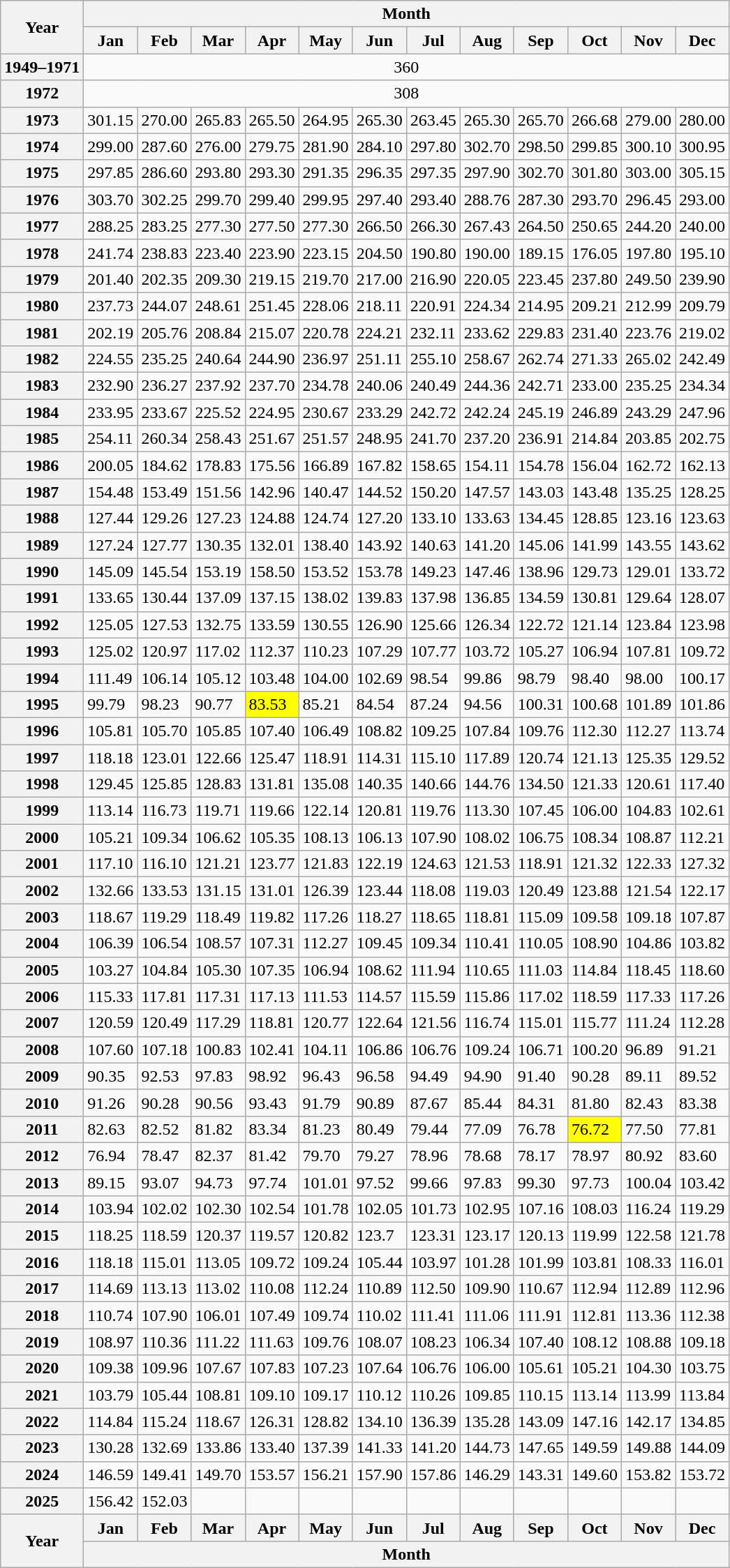<table class="wikitable">
<tr>
<th rowspan="2">Year</th>
<th colspan="12">Month</th>
</tr>
<tr>
<th>Jan</th>
<th>Feb</th>
<th>Mar</th>
<th>Apr</th>
<th>May</th>
<th>Jun</th>
<th>Jul</th>
<th>Aug</th>
<th>Sep</th>
<th>Oct</th>
<th>Nov</th>
<th>Dec</th>
</tr>
<tr>
<th>1949–1971</th>
<td colspan="12" style="text-align:center;">360</td>
</tr>
<tr>
<th>1972</th>
<td colspan="12" style="text-align:center;">308</td>
</tr>
<tr>
<th>1973</th>
<td>301.15</td>
<td>270.00</td>
<td>265.83</td>
<td>265.50</td>
<td>264.95</td>
<td>265.30</td>
<td>263.45</td>
<td>265.30</td>
<td>265.70</td>
<td>266.68</td>
<td>279.00</td>
<td>280.00</td>
</tr>
<tr>
<th>1974</th>
<td>299.00</td>
<td>287.60</td>
<td>276.00</td>
<td>279.75</td>
<td>281.90</td>
<td>284.10</td>
<td>297.80</td>
<td>302.70</td>
<td>298.50</td>
<td>299.85</td>
<td>300.10</td>
<td>300.95</td>
</tr>
<tr>
<th>1975</th>
<td>297.85</td>
<td>286.60</td>
<td>293.80</td>
<td>293.30</td>
<td>291.35</td>
<td>296.35</td>
<td>297.35</td>
<td>297.90</td>
<td>302.70</td>
<td>301.80</td>
<td>303.00</td>
<td>305.15</td>
</tr>
<tr>
<th>1976</th>
<td>303.70</td>
<td>302.25</td>
<td>299.70</td>
<td>299.40</td>
<td>299.95</td>
<td>297.40</td>
<td>293.40</td>
<td>288.76</td>
<td>287.30</td>
<td>293.70</td>
<td>296.45</td>
<td>293.00</td>
</tr>
<tr>
<th>1977</th>
<td>288.25</td>
<td>283.25</td>
<td>277.30</td>
<td>277.50</td>
<td>277.30</td>
<td>266.50</td>
<td>266.30</td>
<td>267.43</td>
<td>264.50</td>
<td>250.65</td>
<td>244.20</td>
<td>240.00</td>
</tr>
<tr>
<th>1978</th>
<td>241.74</td>
<td>238.83</td>
<td>223.40</td>
<td>223.90</td>
<td>223.15</td>
<td>204.50</td>
<td>190.80</td>
<td>190.00</td>
<td>189.15</td>
<td>176.05</td>
<td>197.80</td>
<td>195.10</td>
</tr>
<tr>
<th>1979</th>
<td>201.40</td>
<td>202.35</td>
<td>209.30</td>
<td>219.15</td>
<td>219.70</td>
<td>217.00</td>
<td>216.90</td>
<td>220.05</td>
<td>223.45</td>
<td>237.80</td>
<td>249.50</td>
<td>239.90</td>
</tr>
<tr>
<th>1980</th>
<td>237.73</td>
<td>244.07</td>
<td>248.61</td>
<td>251.45</td>
<td>228.06</td>
<td>218.11</td>
<td>220.91</td>
<td>224.34</td>
<td>214.95</td>
<td>209.21</td>
<td>212.99</td>
<td>209.79</td>
</tr>
<tr>
<th>1981</th>
<td>202.19</td>
<td>205.76</td>
<td>208.84</td>
<td>215.07</td>
<td>220.78</td>
<td>224.21</td>
<td>232.11</td>
<td>233.62</td>
<td>229.83</td>
<td>231.40</td>
<td>223.76</td>
<td>219.02</td>
</tr>
<tr>
<th>1982</th>
<td>224.55</td>
<td>235.25</td>
<td>240.64</td>
<td>244.90</td>
<td>236.97</td>
<td>251.11</td>
<td>255.10</td>
<td>258.67</td>
<td>262.74</td>
<td>271.33</td>
<td>265.02</td>
<td>242.49</td>
</tr>
<tr>
<th>1983</th>
<td>232.90</td>
<td>236.27</td>
<td>237.92</td>
<td>237.70</td>
<td>234.78</td>
<td>240.06</td>
<td>240.49</td>
<td>244.36</td>
<td>242.71</td>
<td>233.00</td>
<td>235.25</td>
<td>234.34</td>
</tr>
<tr>
<th>1984</th>
<td>233.95</td>
<td>233.67</td>
<td>225.52</td>
<td>224.95</td>
<td>230.67</td>
<td>233.29</td>
<td>242.72</td>
<td>242.24</td>
<td>245.19</td>
<td>246.89</td>
<td>243.29</td>
<td>247.96</td>
</tr>
<tr>
<th>1985</th>
<td>254.11</td>
<td>260.34</td>
<td>258.43</td>
<td>251.67</td>
<td>251.57</td>
<td>248.95</td>
<td>241.70</td>
<td>237.20</td>
<td>236.91</td>
<td>214.84</td>
<td>203.85</td>
<td>202.75</td>
</tr>
<tr>
<th>1986</th>
<td>200.05</td>
<td>184.62</td>
<td>178.83</td>
<td>175.56</td>
<td>166.89</td>
<td>167.82</td>
<td>158.65</td>
<td>154.11</td>
<td>154.78</td>
<td>156.04</td>
<td>162.72</td>
<td>162.13</td>
</tr>
<tr>
<th>1987</th>
<td>154.48</td>
<td>153.49</td>
<td>151.56</td>
<td>142.96</td>
<td>140.47</td>
<td>144.52</td>
<td>150.20</td>
<td>147.57</td>
<td>143.03</td>
<td>143.48</td>
<td>135.25</td>
<td>128.25</td>
</tr>
<tr>
<th>1988</th>
<td>127.44</td>
<td>129.26</td>
<td>127.23</td>
<td>124.88</td>
<td>124.74</td>
<td>127.20</td>
<td>133.10</td>
<td>133.63</td>
<td>134.45</td>
<td>128.85</td>
<td>123.16</td>
<td>123.63</td>
</tr>
<tr>
<th>1989</th>
<td>127.24</td>
<td>127.77</td>
<td>130.35</td>
<td>132.01</td>
<td>138.40</td>
<td>143.92</td>
<td>140.63</td>
<td>141.20</td>
<td>145.06</td>
<td>141.99</td>
<td>143.55</td>
<td>143.62</td>
</tr>
<tr>
<th>1990</th>
<td>145.09</td>
<td>145.54</td>
<td>153.19</td>
<td>158.50</td>
<td>153.52</td>
<td>153.78</td>
<td>149.23</td>
<td>147.46</td>
<td>138.96</td>
<td>129.73</td>
<td>129.01</td>
<td>133.72</td>
</tr>
<tr>
<th>1991</th>
<td>133.65</td>
<td>130.44</td>
<td>137.09</td>
<td>137.15</td>
<td>138.02</td>
<td>139.83</td>
<td>137.98</td>
<td>136.85</td>
<td>134.59</td>
<td>130.81</td>
<td>129.64</td>
<td>128.07</td>
</tr>
<tr>
<th>1992</th>
<td>125.05</td>
<td>127.53</td>
<td>132.75</td>
<td>133.59</td>
<td>130.55</td>
<td>126.90</td>
<td>125.66</td>
<td>126.34</td>
<td>122.72</td>
<td>121.14</td>
<td>123.84</td>
<td>123.98</td>
</tr>
<tr>
<th>1993</th>
<td>125.02</td>
<td>120.97</td>
<td>117.02</td>
<td>112.37</td>
<td>110.23</td>
<td>107.29</td>
<td>107.77</td>
<td>103.72</td>
<td>105.27</td>
<td>106.94</td>
<td>107.81</td>
<td>109.72</td>
</tr>
<tr>
<th>1994</th>
<td>111.49</td>
<td>106.14</td>
<td>105.12</td>
<td>103.48</td>
<td>104.00</td>
<td>102.69</td>
<td>98.54</td>
<td>99.86</td>
<td>98.79</td>
<td>98.40</td>
<td>98.00</td>
<td>100.17</td>
</tr>
<tr>
<th>1995</th>
<td>99.79</td>
<td>98.23</td>
<td>90.77</td>
<td style="background:yellow">83.53</td>
<td>85.21</td>
<td>84.54</td>
<td>87.24</td>
<td>94.56</td>
<td>100.31</td>
<td>100.68</td>
<td>101.89</td>
<td>101.86</td>
</tr>
<tr>
<th>1996</th>
<td>105.81</td>
<td>105.70</td>
<td>105.85</td>
<td>107.40</td>
<td>106.49</td>
<td>108.82</td>
<td>109.25</td>
<td>107.84</td>
<td>109.76</td>
<td>112.30</td>
<td>112.27</td>
<td>113.74</td>
</tr>
<tr>
<th>1997</th>
<td>118.18</td>
<td>123.01</td>
<td>122.66</td>
<td>125.47</td>
<td>118.91</td>
<td>114.31</td>
<td>115.10</td>
<td>117.89</td>
<td>120.74</td>
<td>121.13</td>
<td>125.35</td>
<td>129.52</td>
</tr>
<tr>
<th>1998</th>
<td>129.45</td>
<td>125.85</td>
<td>128.83</td>
<td>131.81</td>
<td>135.08</td>
<td>140.35</td>
<td>140.66</td>
<td>144.76</td>
<td>134.50</td>
<td>121.33</td>
<td>120.61</td>
<td>117.40</td>
</tr>
<tr>
<th>1999</th>
<td>113.14</td>
<td>116.73</td>
<td>119.71</td>
<td>119.66</td>
<td>122.14</td>
<td>120.81</td>
<td>119.76</td>
<td>113.30</td>
<td>107.45</td>
<td>106.00</td>
<td>104.83</td>
<td>102.61</td>
</tr>
<tr>
<th>2000</th>
<td>105.21</td>
<td>109.34</td>
<td>106.62</td>
<td>105.35</td>
<td>108.13</td>
<td>106.13</td>
<td>107.90</td>
<td>108.02</td>
<td>106.75</td>
<td>108.34</td>
<td>108.87</td>
<td>112.21</td>
</tr>
<tr>
<th>2001</th>
<td>117.10</td>
<td>116.10</td>
<td>121.21</td>
<td>123.77</td>
<td>121.83</td>
<td>122.19</td>
<td>124.63</td>
<td>121.53</td>
<td>118.91</td>
<td>121.32</td>
<td>122.33</td>
<td>127.32</td>
</tr>
<tr>
<th>2002</th>
<td>132.66</td>
<td>133.53</td>
<td>131.15</td>
<td>131.01</td>
<td>126.39</td>
<td>123.44</td>
<td>118.08</td>
<td>119.03</td>
<td>120.49</td>
<td>123.88</td>
<td>121.54</td>
<td>122.17</td>
</tr>
<tr>
<th>2003</th>
<td>118.67</td>
<td>119.29</td>
<td>118.49</td>
<td>119.82</td>
<td>117.26</td>
<td>118.27</td>
<td>118.65</td>
<td>118.81</td>
<td>115.09</td>
<td>109.58</td>
<td>109.18</td>
<td>107.87</td>
</tr>
<tr>
<th>2004</th>
<td>106.39</td>
<td>106.54</td>
<td>108.57</td>
<td>107.31</td>
<td>112.27</td>
<td>109.45</td>
<td>109.34</td>
<td>110.41</td>
<td>110.05</td>
<td>108.90</td>
<td>104.86</td>
<td>103.82</td>
</tr>
<tr>
<th>2005</th>
<td>103.27</td>
<td>104.84</td>
<td>105.30</td>
<td>107.35</td>
<td>106.94</td>
<td>108.62</td>
<td>111.94</td>
<td>110.65</td>
<td>111.03</td>
<td>114.84</td>
<td>118.45</td>
<td>118.60</td>
</tr>
<tr>
<th>2006</th>
<td>115.33</td>
<td>117.81</td>
<td>117.31</td>
<td>117.13</td>
<td>111.53</td>
<td>114.57</td>
<td>115.59</td>
<td>115.86</td>
<td>117.02</td>
<td>118.59</td>
<td>117.33</td>
<td>117.26</td>
</tr>
<tr>
<th>2007</th>
<td>120.59</td>
<td>120.49</td>
<td>117.29</td>
<td>118.81</td>
<td>120.77</td>
<td>122.64</td>
<td>121.56</td>
<td>116.74</td>
<td>115.01</td>
<td>115.77</td>
<td>111.24</td>
<td>112.28</td>
</tr>
<tr>
<th>2008</th>
<td>107.60</td>
<td>107.18</td>
<td>100.83</td>
<td>102.41</td>
<td>104.11</td>
<td>106.86</td>
<td>106.76</td>
<td>109.24</td>
<td>106.71</td>
<td>100.20</td>
<td>96.89</td>
<td>91.21</td>
</tr>
<tr>
<th>2009</th>
<td>90.35</td>
<td>92.53</td>
<td>97.83</td>
<td>98.92</td>
<td>96.43</td>
<td>96.58</td>
<td>94.49</td>
<td>94.90</td>
<td>91.40</td>
<td>90.28</td>
<td>89.11</td>
<td>89.52</td>
</tr>
<tr>
<th>2010</th>
<td>91.26</td>
<td>90.28</td>
<td>90.56</td>
<td>93.43</td>
<td>91.79</td>
<td>90.89</td>
<td>87.67</td>
<td>85.44</td>
<td>84.31</td>
<td>81.80</td>
<td>82.43</td>
<td>83.38</td>
</tr>
<tr>
<th>2011</th>
<td>82.63</td>
<td>82.52</td>
<td>81.82</td>
<td>83.34</td>
<td>81.23</td>
<td>80.49</td>
<td>79.44</td>
<td>77.09</td>
<td>76.78</td>
<td style="background:yellow">76.72</td>
<td>77.50</td>
<td>77.81</td>
</tr>
<tr>
<th>2012</th>
<td>76.94</td>
<td>78.47</td>
<td>82.37</td>
<td>81.42</td>
<td>79.70</td>
<td>79.27</td>
<td>78.96</td>
<td>78.68</td>
<td>78.17</td>
<td>78.97</td>
<td>80.92</td>
<td>83.60</td>
</tr>
<tr>
<th>2013</th>
<td>89.15</td>
<td>93.07</td>
<td>94.73</td>
<td>97.74</td>
<td>101.01</td>
<td>97.52</td>
<td>99.66</td>
<td>97.83</td>
<td>99.30</td>
<td>97.73</td>
<td>100.04</td>
<td>103.42</td>
</tr>
<tr>
<th>2014</th>
<td>103.94</td>
<td>102.02</td>
<td>102.30</td>
<td>102.54</td>
<td>101.78</td>
<td>102.05</td>
<td>101.73</td>
<td>102.95</td>
<td>107.16</td>
<td>108.03</td>
<td>116.24</td>
<td>119.29</td>
</tr>
<tr>
<th>2015</th>
<td>118.25</td>
<td>118.59</td>
<td>120.37</td>
<td>119.57</td>
<td>120.82</td>
<td>123.7</td>
<td>123.31</td>
<td>123.17</td>
<td>120.13</td>
<td>119.99</td>
<td>122.58</td>
<td>121.78</td>
</tr>
<tr>
<th>2016</th>
<td>118.18</td>
<td>115.01</td>
<td>113.05</td>
<td>109.72</td>
<td>109.24</td>
<td>105.44</td>
<td>103.97</td>
<td>101.28</td>
<td>101.99</td>
<td>103.81</td>
<td>108.33</td>
<td>116.01</td>
</tr>
<tr>
<th>2017</th>
<td>114.69</td>
<td>113.13</td>
<td>113.02</td>
<td>110.08</td>
<td>112.24</td>
<td>110.89</td>
<td>112.50</td>
<td>109.90</td>
<td>110.67</td>
<td>112.94</td>
<td>112.89</td>
<td>112.96</td>
</tr>
<tr>
<th>2018</th>
<td>110.74</td>
<td>107.90</td>
<td>106.01</td>
<td>107.49</td>
<td>109.74</td>
<td>110.02</td>
<td>111.41</td>
<td>111.06</td>
<td>111.91</td>
<td>112.81</td>
<td>113.36</td>
<td>112.38</td>
</tr>
<tr>
<th>2019</th>
<td>108.97</td>
<td>110.36</td>
<td>111.22</td>
<td>111.63</td>
<td>109.76</td>
<td>108.07</td>
<td>108.23</td>
<td>106.34</td>
<td>107.40</td>
<td>108.12</td>
<td>108.88</td>
<td>109.18</td>
</tr>
<tr>
<th>2020</th>
<td>109.38</td>
<td>109.96</td>
<td>107.67</td>
<td>107.83</td>
<td>107.23</td>
<td>107.64</td>
<td>106.76</td>
<td>106.00</td>
<td>105.61</td>
<td>105.21</td>
<td>104.30</td>
<td>103.75</td>
</tr>
<tr>
<th>2021</th>
<td>103.79</td>
<td>105.44</td>
<td>108.81</td>
<td>109.10</td>
<td>109.17</td>
<td>110.12</td>
<td>110.26</td>
<td>109.85</td>
<td>110.15</td>
<td>113.14</td>
<td>113.99</td>
<td>113.84</td>
</tr>
<tr>
<th>2022</th>
<td>114.84</td>
<td>115.24</td>
<td>118.67</td>
<td>126.31</td>
<td>128.82</td>
<td>134.10</td>
<td>136.39</td>
<td>135.28</td>
<td>143.09</td>
<td>147.16</td>
<td>142.17</td>
<td>134.85</td>
</tr>
<tr>
<th>2023</th>
<td>130.28</td>
<td>132.69</td>
<td>133.86</td>
<td>133.40</td>
<td>137.39</td>
<td>141.33</td>
<td>141.20</td>
<td>144.73</td>
<td>147.65</td>
<td>149.59</td>
<td>149.88</td>
<td>144.09</td>
</tr>
<tr>
<th>2024</th>
<td>146.59</td>
<td>149.41</td>
<td>149.70</td>
<td>153.57</td>
<td>156.21</td>
<td>157.90</td>
<td>157.86</td>
<td>146.29</td>
<td>143.31</td>
<td>149.60</td>
<td>153.82</td>
<td>153.72</td>
</tr>
<tr>
<th>2025</th>
<td>156.42</td>
<td>152.03</td>
<td></td>
<td></td>
<td></td>
<td></td>
<td></td>
<td></td>
<td></td>
<td></td>
<td></td>
<td></td>
</tr>
<tr>
<th rowspan="2" !>Year</th>
<th>Jan</th>
<th>Feb</th>
<th>Mar</th>
<th>Apr</th>
<th>May</th>
<th>Jun</th>
<th>Jul</th>
<th>Aug</th>
<th>Sep</th>
<th>Oct</th>
<th>Nov</th>
<th>Dec</th>
</tr>
<tr>
<th colspan="12" !>Month</th>
</tr>
</table>
